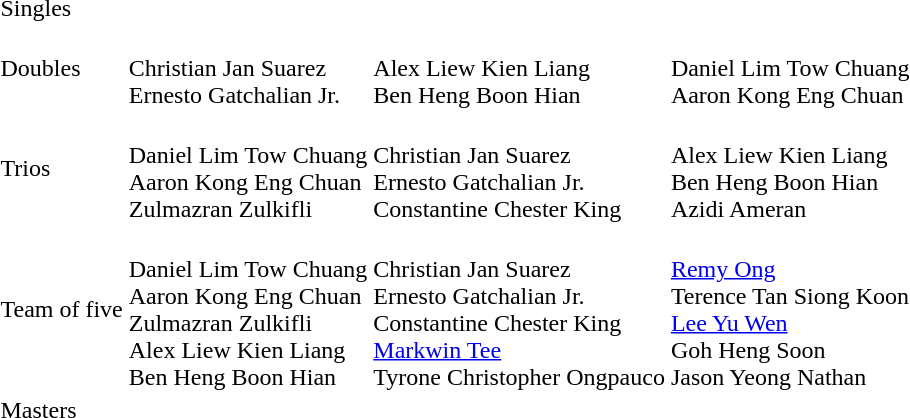<table>
<tr>
<td>Singles</td>
<td></td>
<td></td>
<td></td>
</tr>
<tr>
<td>Doubles</td>
<td> <br> Christian Jan Suarez <br> Ernesto Gatchalian Jr.</td>
<td> <br> Alex Liew Kien Liang <br> Ben Heng Boon Hian</td>
<td> <br> Daniel Lim Tow Chuang <br> Aaron Kong Eng Chuan</td>
</tr>
<tr>
<td>Trios</td>
<td nowrap> <br> Daniel Lim Tow Chuang <br> Aaron Kong Eng Chuan <br> Zulmazran Zulkifli</td>
<td> <br> Christian Jan Suarez <br> Ernesto Gatchalian Jr. <br> Constantine Chester King</td>
<td> <br> Alex Liew Kien Liang <br> Ben Heng Boon Hian <br> Azidi Ameran</td>
</tr>
<tr>
<td>Team of five</td>
<td> <br> Daniel Lim Tow Chuang <br> Aaron Kong Eng Chuan <br> Zulmazran Zulkifli <br> Alex Liew Kien Liang <br> Ben Heng Boon Hian</td>
<td nowrap> <br> Christian Jan Suarez <br> Ernesto Gatchalian Jr. <br> Constantine Chester King <br> <a href='#'>Markwin Tee</a> <br> Tyrone Christopher Ongpauco</td>
<td nowrap> <br> <a href='#'>Remy Ong</a> <br> Terence Tan Siong Koon <br> <a href='#'>Lee Yu Wen</a> <br> Goh Heng Soon <br> Jason Yeong Nathan</td>
</tr>
<tr>
<td>Masters</td>
<td></td>
<td></td>
<td></td>
</tr>
</table>
